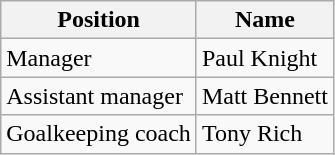<table class="wikitable">
<tr>
<th>Position</th>
<th>Name</th>
</tr>
<tr>
<td>Manager</td>
<td>Paul Knight</td>
</tr>
<tr>
<td>Assistant manager</td>
<td>Matt Bennett</td>
</tr>
<tr>
<td>Goalkeeping coach</td>
<td>Tony Rich</td>
</tr>
</table>
